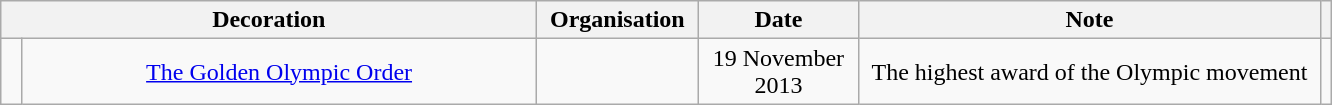<table class="wikitable sortable" style="text-align:center;">
<tr>
<th colspan="2" width="350px">Decoration</th>
<th width="100px">Organisation</th>
<th width="100px">Date</th>
<th width="300px">Note</th>
<th class="unsortable"></th>
</tr>
<tr>
<td></td>
<td><a href='#'>The Golden Olympic Order</a></td>
<td></td>
<td>19 November 2013</td>
<td>The highest award of the Olympic movement</td>
<td></td>
</tr>
</table>
